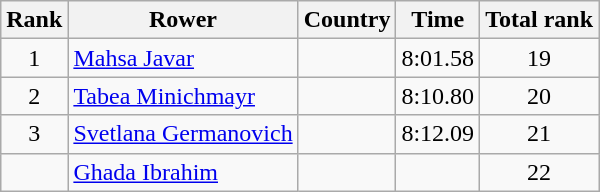<table class="wikitable" style="text-align:center">
<tr>
<th>Rank</th>
<th>Rower</th>
<th>Country</th>
<th>Time</th>
<th>Total rank</th>
</tr>
<tr>
<td>1</td>
<td align="left"><a href='#'>Mahsa Javar</a></td>
<td align="left"></td>
<td>8:01.58</td>
<td>19</td>
</tr>
<tr>
<td>2</td>
<td align="left"><a href='#'>Tabea Minichmayr</a></td>
<td align="left"></td>
<td>8:10.80</td>
<td>20</td>
</tr>
<tr>
<td>3</td>
<td align="left"><a href='#'>Svetlana Germanovich</a></td>
<td align="left"></td>
<td>8:12.09</td>
<td>21</td>
</tr>
<tr>
<td></td>
<td align="left"><a href='#'>Ghada Ibrahim</a></td>
<td align="left"></td>
<td></td>
<td>22</td>
</tr>
</table>
